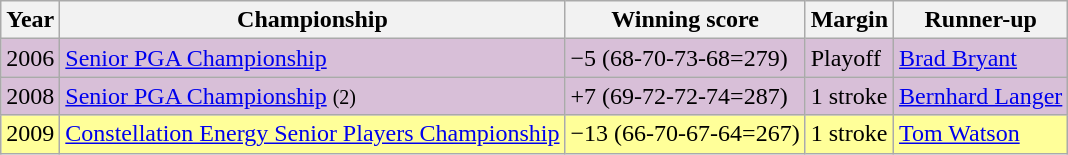<table class="wikitable">
<tr>
<th>Year</th>
<th>Championship</th>
<th>Winning score</th>
<th>Margin</th>
<th>Runner-up</th>
</tr>
<tr style="background:#D8BFD8;">
<td>2006</td>
<td><a href='#'>Senior PGA Championship</a></td>
<td>−5 (68-70-73-68=279)</td>
<td>Playoff</td>
<td> <a href='#'>Brad Bryant</a></td>
</tr>
<tr style="background:#D8BFD8;">
<td>2008</td>
<td><a href='#'>Senior PGA Championship</a> <small>(2)</small></td>
<td>+7 (69-72-72-74=287)</td>
<td>1 stroke</td>
<td> <a href='#'>Bernhard Langer</a></td>
</tr>
<tr style="background:#FFFF99;">
<td>2009</td>
<td><a href='#'>Constellation Energy Senior Players Championship</a></td>
<td>−13 (66-70-67-64=267)</td>
<td>1 stroke</td>
<td> <a href='#'>Tom Watson</a></td>
</tr>
</table>
